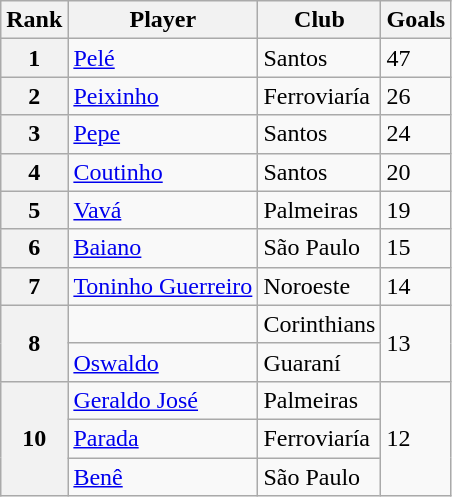<table class="wikitable">
<tr>
<th>Rank</th>
<th>Player</th>
<th>Club</th>
<th>Goals</th>
</tr>
<tr>
<th>1</th>
<td><a href='#'>Pelé</a></td>
<td>Santos</td>
<td>47</td>
</tr>
<tr>
<th>2</th>
<td><a href='#'>Peixinho</a></td>
<td>Ferroviaría</td>
<td>26</td>
</tr>
<tr>
<th>3</th>
<td><a href='#'>Pepe</a></td>
<td>Santos</td>
<td>24</td>
</tr>
<tr>
<th>4</th>
<td><a href='#'>Coutinho</a></td>
<td>Santos</td>
<td>20</td>
</tr>
<tr>
<th>5</th>
<td><a href='#'>Vavá</a></td>
<td>Palmeiras</td>
<td>19</td>
</tr>
<tr>
<th>6</th>
<td><a href='#'>Baiano</a></td>
<td>São Paulo</td>
<td>15</td>
</tr>
<tr>
<th>7</th>
<td><a href='#'>Toninho Guerreiro</a></td>
<td>Noroeste</td>
<td>14</td>
</tr>
<tr>
<th rowspan="2">8</th>
<td></td>
<td>Corinthians</td>
<td rowspan="2">13</td>
</tr>
<tr>
<td><a href='#'>Oswaldo</a></td>
<td>Guaraní</td>
</tr>
<tr>
<th rowspan="3">10</th>
<td><a href='#'>Geraldo José</a></td>
<td>Palmeiras</td>
<td rowspan="3">12</td>
</tr>
<tr>
<td><a href='#'>Parada</a></td>
<td>Ferroviaría</td>
</tr>
<tr>
<td><a href='#'>Benê</a></td>
<td>São Paulo</td>
</tr>
</table>
